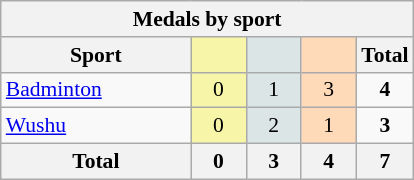<table class="wikitable" style="font-size:90%; text-align:center;">
<tr>
<th colspan=5>Medals by sport</th>
</tr>
<tr>
<th width=120>Sport</th>
<th scope="col" width=30 style="background:#F7F6A8;"></th>
<th scope="col" width=30 style="background:#DCE5E5;"></th>
<th scope="col" width=30 style="background:#FFDAB9;"></th>
<th width=30>Total</th>
</tr>
<tr>
<td align=left><a href='#'>Badminton</a></td>
<td style="background:#F7F6A8;">0</td>
<td style="background:#DCE5E5;">1</td>
<td style="background:#FFDAB9;">3</td>
<td><strong>4</strong></td>
</tr>
<tr>
<td align=left><a href='#'>Wushu</a></td>
<td style="background:#F7F6A8;">0</td>
<td style="background:#DCE5E5;">2</td>
<td style="background:#FFDAB9;">1</td>
<td><strong>3</strong></td>
</tr>
<tr class="sortbottom">
<th>Total</th>
<th>0</th>
<th>3</th>
<th>4</th>
<th>7</th>
</tr>
</table>
